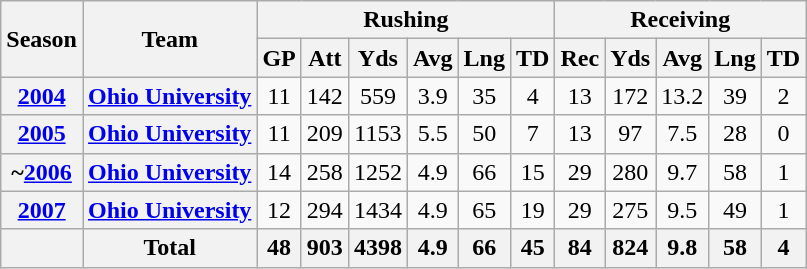<table class=wikitable style="text-align:center;">
<tr>
<th rowspan=2>Season</th>
<th rowspan=2>Team</th>
<th colspan=6>Rushing</th>
<th colspan=5>Receiving</th>
</tr>
<tr>
<th>GP</th>
<th>Att</th>
<th>Yds</th>
<th>Avg</th>
<th>Lng</th>
<th>TD</th>
<th>Rec</th>
<th>Yds</th>
<th>Avg</th>
<th>Lng</th>
<th>TD</th>
</tr>
<tr>
<th><a href='#'>2004</a></th>
<th><a href='#'>Ohio University</a></th>
<td>11</td>
<td>142</td>
<td>559</td>
<td>3.9</td>
<td>35</td>
<td>4</td>
<td>13</td>
<td>172</td>
<td>13.2</td>
<td>39</td>
<td>2</td>
</tr>
<tr>
<th><a href='#'>2005</a></th>
<th><a href='#'>Ohio University</a></th>
<td>11</td>
<td>209</td>
<td>1153</td>
<td>5.5</td>
<td>50</td>
<td>7</td>
<td>13</td>
<td>97</td>
<td>7.5</td>
<td>28</td>
<td>0</td>
</tr>
<tr>
<th>~<a href='#'>2006</a></th>
<th><a href='#'>Ohio University</a></th>
<td>14</td>
<td>258</td>
<td>1252</td>
<td>4.9</td>
<td>66</td>
<td>15</td>
<td>29</td>
<td>280</td>
<td>9.7</td>
<td>58</td>
<td>1</td>
</tr>
<tr>
<th><a href='#'>2007</a></th>
<th><a href='#'>Ohio University</a></th>
<td>12</td>
<td>294</td>
<td>1434</td>
<td>4.9</td>
<td>65</td>
<td>19</td>
<td>29</td>
<td>275</td>
<td>9.5</td>
<td>49</td>
<td>1</td>
</tr>
<tr>
<th></th>
<th>Total</th>
<th>48</th>
<th>903</th>
<th>4398</th>
<th>4.9</th>
<th>66</th>
<th>45</th>
<th>84</th>
<th>824</th>
<th>9.8</th>
<th>58</th>
<th>4</th>
</tr>
</table>
